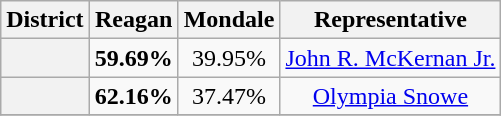<table class=wikitable>
<tr>
<th>District</th>
<th>Reagan</th>
<th>Mondale</th>
<th>Representative</th>
</tr>
<tr align=center>
<th></th>
<td><strong>59.69%</strong></td>
<td>39.95%</td>
<td><a href='#'>John R. McKernan Jr.</a></td>
</tr>
<tr align=center>
<th></th>
<td><strong>62.16%</strong></td>
<td>37.47%</td>
<td><a href='#'>Olympia Snowe</a></td>
</tr>
<tr align=center>
</tr>
</table>
